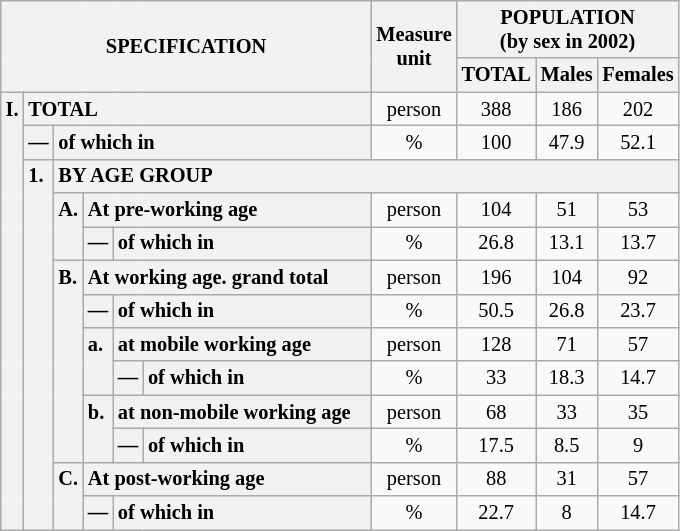<table class="wikitable" style="font-size:85%; text-align:center">
<tr>
<th rowspan="2" colspan="6">SPECIFICATION</th>
<th rowspan="2">Measure<br> unit</th>
<th colspan="3" rowspan="1">POPULATION<br> (by sex in 2002)</th>
</tr>
<tr>
<th>TOTAL</th>
<th>Males</th>
<th>Females</th>
</tr>
<tr>
<th style="text-align:left" valign="top" rowspan="13">I.</th>
<th style="text-align:left" colspan="5">TOTAL</th>
<td>person</td>
<td>388</td>
<td>186</td>
<td>202</td>
</tr>
<tr>
<th style="text-align:left" valign="top">—</th>
<th style="text-align:left" colspan="4">of which in</th>
<td>%</td>
<td>100</td>
<td>47.9</td>
<td>52.1</td>
</tr>
<tr>
<th style="text-align:left" valign="top" rowspan="11">1.</th>
<th style="text-align:left" colspan="19">BY AGE GROUP</th>
</tr>
<tr>
<th style="text-align:left" valign="top" rowspan="2">A.</th>
<th style="text-align:left" colspan="3">At pre-working age</th>
<td>person</td>
<td>104</td>
<td>51</td>
<td>53</td>
</tr>
<tr>
<th style="text-align:left" valign="top">—</th>
<th style="text-align:left" valign="top" colspan="2">of which in</th>
<td>%</td>
<td>26.8</td>
<td>13.1</td>
<td>13.7</td>
</tr>
<tr>
<th style="text-align:left" valign="top" rowspan="6">B.</th>
<th style="text-align:left" colspan="3">At working age. grand total</th>
<td>person</td>
<td>196</td>
<td>104</td>
<td>92</td>
</tr>
<tr>
<th style="text-align:left" valign="top">—</th>
<th style="text-align:left" valign="top" colspan="2">of which in</th>
<td>%</td>
<td>50.5</td>
<td>26.8</td>
<td>23.7</td>
</tr>
<tr>
<th style="text-align:left" valign="top" rowspan="2">a.</th>
<th style="text-align:left" colspan="2">at mobile working age</th>
<td>person</td>
<td>128</td>
<td>71</td>
<td>57</td>
</tr>
<tr>
<th style="text-align:left" valign="top">—</th>
<th style="text-align:left" valign="top" colspan="1">of which in                        </th>
<td>%</td>
<td>33</td>
<td>18.3</td>
<td>14.7</td>
</tr>
<tr>
<th style="text-align:left" valign="top" rowspan="2">b.</th>
<th style="text-align:left" colspan="2">at non-mobile working age</th>
<td>person</td>
<td>68</td>
<td>33</td>
<td>35</td>
</tr>
<tr>
<th style="text-align:left" valign="top">—</th>
<th style="text-align:left" valign="top" colspan="1">of which in                        </th>
<td>%</td>
<td>17.5</td>
<td>8.5</td>
<td>9</td>
</tr>
<tr>
<th style="text-align:left" valign="top" rowspan="2">C.</th>
<th style="text-align:left" colspan="3">At post-working age</th>
<td>person</td>
<td>88</td>
<td>31</td>
<td>57</td>
</tr>
<tr>
<th style="text-align:left" valign="top">—</th>
<th style="text-align:left" valign="top" colspan="2">of which in</th>
<td>%</td>
<td>22.7</td>
<td>8</td>
<td>14.7</td>
</tr>
</table>
